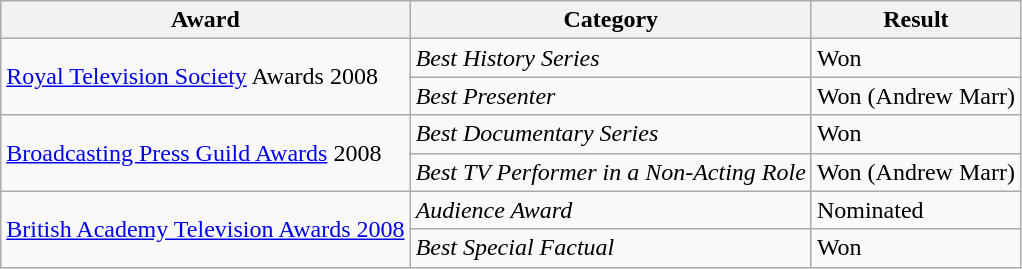<table class="wikitable">
<tr>
<th>Award</th>
<th>Category</th>
<th>Result</th>
</tr>
<tr>
<td rowspan="2"><a href='#'>Royal Television Society</a> Awards 2008</td>
<td><em>Best History Series</em></td>
<td>Won</td>
</tr>
<tr>
<td><em>Best Presenter</em></td>
<td>Won (Andrew Marr)</td>
</tr>
<tr>
<td rowspan="2"><a href='#'>Broadcasting Press Guild Awards</a> 2008</td>
<td><em>Best Documentary Series</em></td>
<td>Won</td>
</tr>
<tr>
<td><em>Best TV Performer in a Non-Acting Role</em></td>
<td>Won (Andrew Marr)</td>
</tr>
<tr>
<td rowspan="2"><a href='#'>British Academy Television Awards 2008</a></td>
<td><em>Audience Award</em></td>
<td>Nominated</td>
</tr>
<tr>
<td><em>Best Special Factual</em></td>
<td>Won</td>
</tr>
</table>
